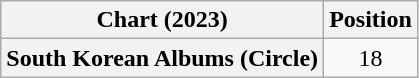<table class="wikitable plainrowheaders sortable" style="text-align:center">
<tr>
<th scope="col">Chart (2023)</th>
<th scope="col">Position</th>
</tr>
<tr>
<th scope="row">South Korean Albums (Circle)</th>
<td>18</td>
</tr>
</table>
